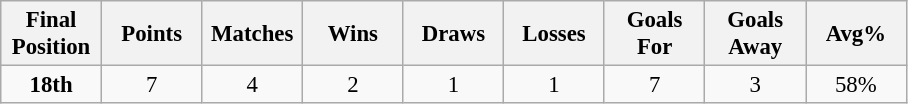<table class="wikitable" style="font-size: 95%; text-align: center;">
<tr>
<th width=60>Final Position</th>
<th width=60>Points</th>
<th width=60>Matches</th>
<th width=60>Wins</th>
<th width=60>Draws</th>
<th width=60>Losses</th>
<th width=60>Goals For</th>
<th width=60>Goals Away</th>
<th width=60>Avg%</th>
</tr>
<tr>
<td><strong>18th</strong></td>
<td>7</td>
<td>4</td>
<td>2</td>
<td>1</td>
<td>1</td>
<td>7</td>
<td>3</td>
<td>58%</td>
</tr>
</table>
